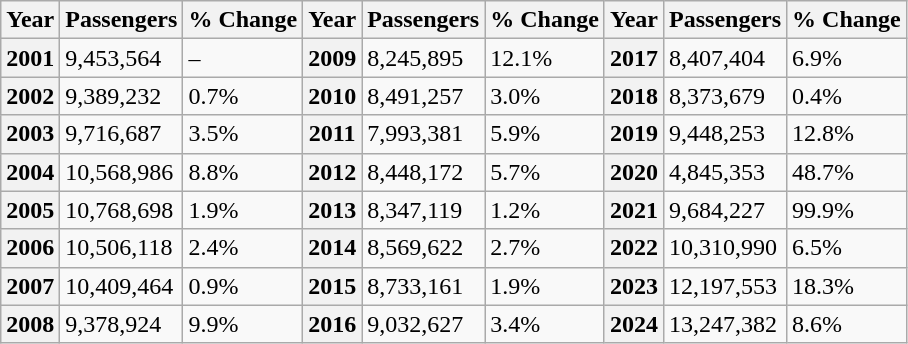<table class="wikitable">
<tr>
<th>Year</th>
<th>Passengers</th>
<th>% Change</th>
<th>Year</th>
<th>Passengers</th>
<th>% Change</th>
<th>Year</th>
<th>Passengers</th>
<th>% Change</th>
</tr>
<tr>
<th>2001</th>
<td>9,453,564</td>
<td>–</td>
<th>2009</th>
<td>8,245,895</td>
<td>12.1%</td>
<th>2017</th>
<td>8,407,404</td>
<td>6.9%</td>
</tr>
<tr>
<th>2002</th>
<td>9,389,232</td>
<td>0.7%</td>
<th>2010</th>
<td>8,491,257</td>
<td>3.0%</td>
<th>2018</th>
<td>8,373,679</td>
<td>0.4%</td>
</tr>
<tr>
<th>2003</th>
<td>9,716,687</td>
<td>3.5%</td>
<th>2011</th>
<td>7,993,381</td>
<td>5.9%</td>
<th>2019</th>
<td>9,448,253</td>
<td>12.8%</td>
</tr>
<tr>
<th>2004</th>
<td>10,568,986</td>
<td>8.8%</td>
<th>2012</th>
<td>8,448,172</td>
<td>5.7%</td>
<th>2020</th>
<td>4,845,353</td>
<td>48.7%</td>
</tr>
<tr>
<th>2005</th>
<td>10,768,698</td>
<td>1.9%</td>
<th>2013</th>
<td>8,347,119</td>
<td>1.2%</td>
<th>2021</th>
<td>9,684,227</td>
<td>99.9%</td>
</tr>
<tr>
<th>2006</th>
<td>10,506,118</td>
<td>2.4%</td>
<th>2014</th>
<td>8,569,622</td>
<td>2.7%</td>
<th>2022</th>
<td>10,310,990</td>
<td>6.5%</td>
</tr>
<tr>
<th>2007</th>
<td>10,409,464</td>
<td>0.9%</td>
<th>2015</th>
<td>8,733,161</td>
<td>1.9%</td>
<th>2023</th>
<td>12,197,553</td>
<td>18.3%</td>
</tr>
<tr>
<th>2008</th>
<td>9,378,924</td>
<td>9.9%</td>
<th>2016</th>
<td>9,032,627</td>
<td>3.4%</td>
<th>2024</th>
<td>13,247,382</td>
<td>8.6%</td>
</tr>
</table>
